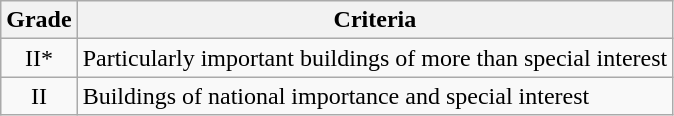<table class="wikitable">
<tr>
<th>Grade</th>
<th>Criteria</th>
</tr>
<tr>
<td align="center" >II*</td>
<td>Particularly important buildings of more than special interest</td>
</tr>
<tr>
<td align="center" >II</td>
<td>Buildings of national importance and special interest</td>
</tr>
</table>
